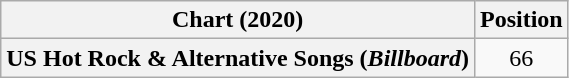<table class="wikitable plainrowheaders" style="text-align:center">
<tr>
<th scope="col">Chart (2020)</th>
<th scope="col">Position</th>
</tr>
<tr>
<th scope="row">US Hot Rock & Alternative Songs (<em>Billboard</em>)</th>
<td>66</td>
</tr>
</table>
